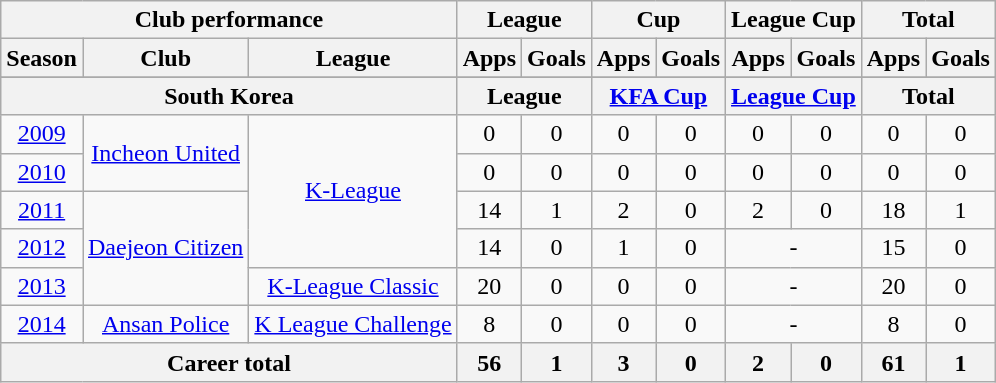<table class="wikitable" style="text-align:center">
<tr>
<th colspan=3>Club performance</th>
<th colspan=2>League</th>
<th colspan=2>Cup</th>
<th colspan=2>League Cup</th>
<th colspan=2>Total</th>
</tr>
<tr>
<th>Season</th>
<th>Club</th>
<th>League</th>
<th>Apps</th>
<th>Goals</th>
<th>Apps</th>
<th>Goals</th>
<th>Apps</th>
<th>Goals</th>
<th>Apps</th>
<th>Goals</th>
</tr>
<tr>
</tr>
<tr>
<th colspan=3>South Korea</th>
<th colspan=2>League</th>
<th colspan=2><a href='#'>KFA Cup</a></th>
<th colspan=2><a href='#'>League Cup</a></th>
<th colspan=2>Total</th>
</tr>
<tr>
<td><a href='#'>2009</a></td>
<td rowspan="2"><a href='#'>Incheon United</a></td>
<td rowspan="4"><a href='#'>K-League</a></td>
<td>0</td>
<td>0</td>
<td>0</td>
<td>0</td>
<td>0</td>
<td>0</td>
<td>0</td>
<td>0</td>
</tr>
<tr>
<td><a href='#'>2010</a></td>
<td>0</td>
<td>0</td>
<td>0</td>
<td>0</td>
<td>0</td>
<td>0</td>
<td>0</td>
<td>0</td>
</tr>
<tr>
<td><a href='#'>2011</a></td>
<td rowspan="3"><a href='#'>Daejeon Citizen</a></td>
<td>14</td>
<td>1</td>
<td>2</td>
<td>0</td>
<td>2</td>
<td>0</td>
<td>18</td>
<td>1</td>
</tr>
<tr>
<td><a href='#'>2012</a></td>
<td>14</td>
<td>0</td>
<td>1</td>
<td>0</td>
<td colspan="2">-</td>
<td>15</td>
<td>0</td>
</tr>
<tr>
<td><a href='#'>2013</a></td>
<td rowspan="1"><a href='#'>K-League Classic</a></td>
<td>20</td>
<td>0</td>
<td>0</td>
<td>0</td>
<td colspan="2">-</td>
<td>20</td>
<td>0</td>
</tr>
<tr>
<td><a href='#'>2014</a></td>
<td rowspan="1"><a href='#'>Ansan Police</a></td>
<td rowspan="1"><a href='#'>K League Challenge</a></td>
<td>8</td>
<td>0</td>
<td>0</td>
<td>0</td>
<td colspan="2">-</td>
<td>8</td>
<td>0</td>
</tr>
<tr>
<th colspan=3>Career total</th>
<th>56</th>
<th>1</th>
<th>3</th>
<th>0</th>
<th>2</th>
<th>0</th>
<th>61</th>
<th>1</th>
</tr>
</table>
